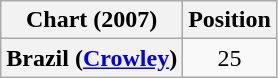<table class="wikitable plainrowheaders">
<tr>
<th scope="col">Chart (2007)</th>
<th scope="col">Position</th>
</tr>
<tr>
<th scope="row">Brazil (<a href='#'>Crowley</a>)</th>
<td style="text-align:center;">25</td>
</tr>
</table>
